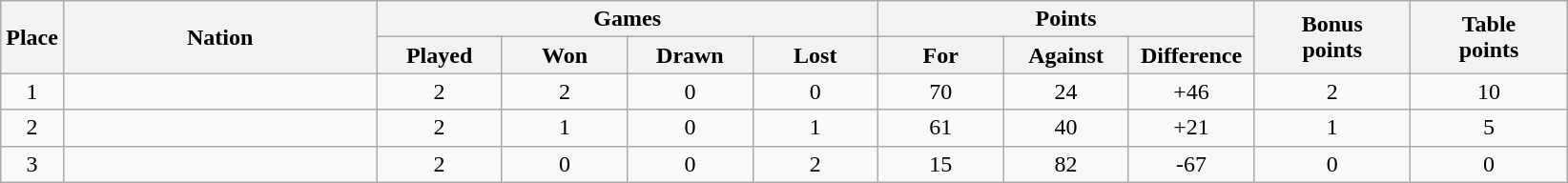<table class="wikitable" style="text-align:center">
<tr>
<th rowspan=2 width="4%">Place</th>
<th rowspan=2 width="20%">Nation</th>
<th colspan=4 width="32%">Games</th>
<th colspan=3 width="24%">Points</th>
<th rowspan=2 width="10%">Bonus<br>points</th>
<th rowspan=2 width="10%">Table<br>points</th>
</tr>
<tr>
<th width="8%">Played</th>
<th width="8%">Won</th>
<th width="8%">Drawn</th>
<th width="8%">Lost</th>
<th width="8%">For</th>
<th width="8%">Against</th>
<th width="8%">Difference</th>
</tr>
<tr>
<td>1</td>
<td align=left></td>
<td>2</td>
<td>2</td>
<td>0</td>
<td>0</td>
<td>70</td>
<td>24</td>
<td>+46</td>
<td>2</td>
<td>10</td>
</tr>
<tr>
<td>2</td>
<td align=left></td>
<td>2</td>
<td>1</td>
<td>0</td>
<td>1</td>
<td>61</td>
<td>40</td>
<td>+21</td>
<td>1</td>
<td>5</td>
</tr>
<tr>
<td>3</td>
<td align=left></td>
<td>2</td>
<td>0</td>
<td>0</td>
<td>2</td>
<td>15</td>
<td>82</td>
<td>-67</td>
<td>0</td>
<td>0</td>
</tr>
</table>
